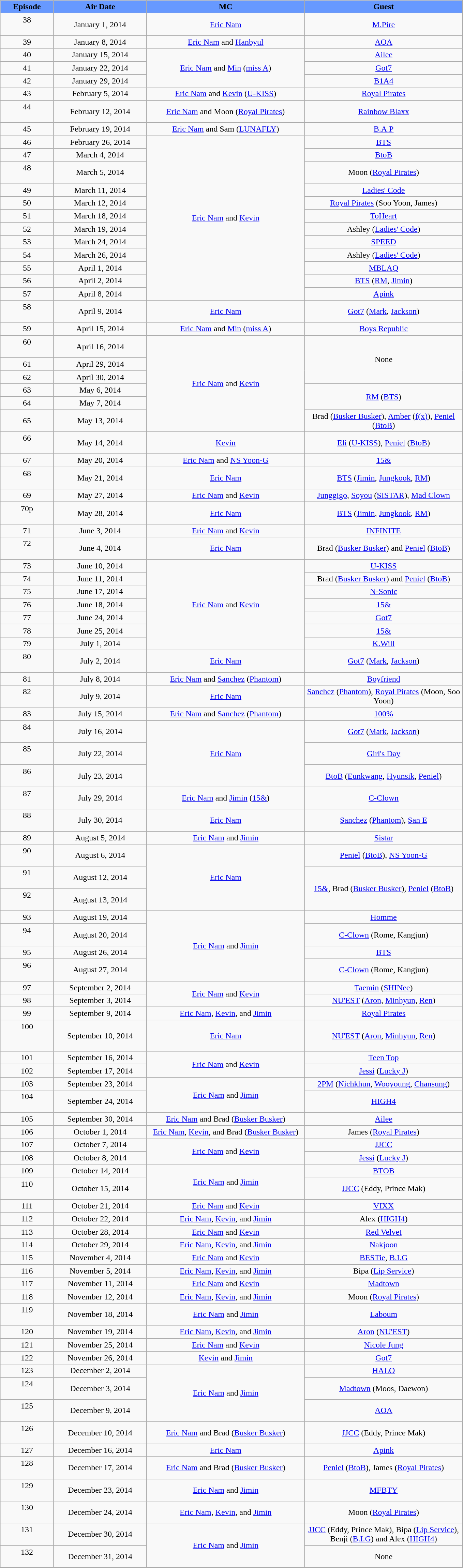<table class="wikitable" style="text-align:center;" width="905">
<tr>
<th style="background:#6799FF; width:50px;">Episode</th>
<th style="background:#6799FF; width:100px;">Air Date</th>
<th style="background:#6799FF; width:175px;">MC</th>
<th style="background:#6799FF; width:175px;">Guest</th>
</tr>
<tr>
<td>38<br><br></td>
<td>January 1, 2014</td>
<td><a href='#'>Eric Nam</a></td>
<td><a href='#'>M.Pire</a></td>
</tr>
<tr>
<td>39<br></td>
<td>January 8, 2014</td>
<td><a href='#'>Eric Nam</a> and <a href='#'>Hanbyul</a></td>
<td><a href='#'>AOA</a></td>
</tr>
<tr>
<td>40</td>
<td>January 15, 2014</td>
<td rowspan=3><a href='#'>Eric Nam</a> and <a href='#'>Min</a> (<a href='#'>miss A</a>)</td>
<td><a href='#'>Ailee</a></td>
</tr>
<tr>
<td>41<br></td>
<td>January 22, 2014</td>
<td><a href='#'>Got7</a></td>
</tr>
<tr>
<td>42<br></td>
<td>January 29, 2014</td>
<td><a href='#'>B1A4</a></td>
</tr>
<tr>
<td>43<br></td>
<td>February 5, 2014</td>
<td><a href='#'>Eric Nam</a> and <a href='#'>Kevin</a> (<a href='#'>U-KISS</a>)</td>
<td><a href='#'>Royal Pirates</a></td>
</tr>
<tr>
<td>44<br><br></td>
<td>February 12, 2014</td>
<td><a href='#'>Eric Nam</a> and Moon (<a href='#'>Royal Pirates</a>)</td>
<td><a href='#'>Rainbow Blaxx</a></td>
</tr>
<tr>
<td>45<br></td>
<td>February 19, 2014</td>
<td><a href='#'>Eric Nam</a> and Sam (<a href='#'>LUNAFLY</a>)</td>
<td><a href='#'>B.A.P</a></td>
</tr>
<tr>
<td>46<br></td>
<td>February 26, 2014</td>
<td rowspan=12><a href='#'>Eric Nam</a> and <a href='#'>Kevin</a></td>
<td><a href='#'>BTS</a></td>
</tr>
<tr>
<td>47</td>
<td>March 4, 2014</td>
<td><a href='#'>BtoB</a></td>
</tr>
<tr>
<td>48<br><br></td>
<td>March 5, 2014</td>
<td>Moon (<a href='#'>Royal Pirates</a>)</td>
</tr>
<tr>
<td>49</td>
<td>March 11, 2014</td>
<td><a href='#'>Ladies' Code</a></td>
</tr>
<tr>
<td>50<br></td>
<td>March 12, 2014</td>
<td><a href='#'>Royal Pirates</a> (Soo Yoon, James)</td>
</tr>
<tr>
<td>51</td>
<td>March 18, 2014</td>
<td><a href='#'>ToHeart</a></td>
</tr>
<tr>
<td>52<br></td>
<td>March 19, 2014</td>
<td>Ashley (<a href='#'>Ladies' Code</a>)</td>
</tr>
<tr>
<td>53</td>
<td>March 24, 2014</td>
<td><a href='#'>SPEED</a></td>
</tr>
<tr>
<td>54<br></td>
<td>March 26, 2014</td>
<td>Ashley (<a href='#'>Ladies' Code</a>)</td>
</tr>
<tr>
<td>55<br></td>
<td>April 1, 2014</td>
<td><a href='#'>MBLAQ</a></td>
</tr>
<tr>
<td>56<br></td>
<td>April 2, 2014</td>
<td><a href='#'>BTS</a> (<a href='#'>RM</a>, <a href='#'>Jimin</a>)</td>
</tr>
<tr>
<td>57</td>
<td>April 8, 2014</td>
<td><a href='#'>Apink</a></td>
</tr>
<tr>
<td>58<br><br></td>
<td>April 9, 2014</td>
<td><a href='#'>Eric Nam</a></td>
<td><a href='#'>Got7</a> (<a href='#'>Mark</a>, <a href='#'>Jackson</a>)</td>
</tr>
<tr>
<td>59<br></td>
<td>April 15, 2014</td>
<td><a href='#'>Eric Nam</a> and <a href='#'>Min</a> (<a href='#'>miss A</a>)</td>
<td><a href='#'>Boys Republic</a></td>
</tr>
<tr>
<td>60<br><br></td>
<td>April 16, 2014</td>
<td rowspan=6><a href='#'>Eric Nam</a> and <a href='#'>Kevin</a></td>
<td rowspan=3>None</td>
</tr>
<tr>
<td>61<br></td>
<td>April 29, 2014</td>
</tr>
<tr>
<td>62<br></td>
<td>April 30, 2014</td>
</tr>
<tr>
<td>63<br></td>
<td>May 6, 2014</td>
<td rowspan=2><a href='#'>RM</a> (<a href='#'>BTS</a>)</td>
</tr>
<tr>
<td>64<br></td>
<td>May 7, 2014</td>
</tr>
<tr>
<td>65<br></td>
<td>May 13, 2014</td>
<td>Brad (<a href='#'>Busker Busker</a>), <a href='#'>Amber</a> (<a href='#'>f(x)</a>), <a href='#'>Peniel</a> (<a href='#'>BtoB</a>)</td>
</tr>
<tr>
<td>66<br><br></td>
<td>May 14, 2014</td>
<td><a href='#'>Kevin</a></td>
<td><a href='#'>Eli</a> (<a href='#'>U-KISS</a>), <a href='#'>Peniel</a> (<a href='#'>BtoB</a>)</td>
</tr>
<tr>
<td>67<br></td>
<td>May 20, 2014</td>
<td><a href='#'>Eric Nam</a> and <a href='#'>NS Yoon-G</a></td>
<td><a href='#'>15&</a></td>
</tr>
<tr>
<td>68<br><br></td>
<td>May 21, 2014</td>
<td><a href='#'>Eric Nam</a></td>
<td><a href='#'>BTS</a> (<a href='#'>Jimin</a>, <a href='#'>Jungkook</a>, <a href='#'>RM</a>)</td>
</tr>
<tr>
<td>69</td>
<td>May 27, 2014</td>
<td><a href='#'>Eric Nam</a> and <a href='#'>Kevin</a></td>
<td><a href='#'>Junggigo</a>, <a href='#'>Soyou</a> (<a href='#'>SISTAR</a>), <a href='#'>Mad Clown</a></td>
</tr>
<tr>
<td>70p<br><br></td>
<td>May 28, 2014</td>
<td><a href='#'>Eric Nam</a></td>
<td><a href='#'>BTS</a> (<a href='#'>Jimin</a>, <a href='#'>Jungkook</a>, <a href='#'>RM</a>)</td>
</tr>
<tr>
<td>71<br></td>
<td>June 3, 2014</td>
<td><a href='#'>Eric Nam</a> and <a href='#'>Kevin</a></td>
<td><a href='#'>INFINITE</a></td>
</tr>
<tr>
<td>72<br><br></td>
<td>June 4, 2014</td>
<td><a href='#'>Eric Nam</a></td>
<td>Brad (<a href='#'>Busker Busker</a>) and <a href='#'>Peniel</a> (<a href='#'>BtoB</a>)</td>
</tr>
<tr>
<td>73<br></td>
<td>June 10, 2014</td>
<td rowspan=7><a href='#'>Eric Nam</a> and <a href='#'>Kevin</a></td>
<td><a href='#'>U-KISS</a></td>
</tr>
<tr>
<td>74<br></td>
<td>June 11, 2014</td>
<td>Brad (<a href='#'>Busker Busker</a>) and <a href='#'>Peniel</a> (<a href='#'>BtoB</a>)</td>
</tr>
<tr>
<td>75</td>
<td>June 17, 2014</td>
<td><a href='#'>N-Sonic</a></td>
</tr>
<tr>
<td>76<br></td>
<td>June 18, 2014</td>
<td><a href='#'>15&</a></td>
</tr>
<tr>
<td>77</td>
<td>June 24, 2014</td>
<td><a href='#'>Got7</a></td>
</tr>
<tr>
<td>78<br></td>
<td>June 25, 2014</td>
<td><a href='#'>15&</a></td>
</tr>
<tr>
<td>79</td>
<td>July 1, 2014</td>
<td><a href='#'>K.Will</a></td>
</tr>
<tr>
<td>80<br><br></td>
<td>July 2, 2014</td>
<td><a href='#'>Eric Nam</a></td>
<td><a href='#'>Got7</a> (<a href='#'>Mark</a>, <a href='#'>Jackson</a>)</td>
</tr>
<tr>
<td>81<br></td>
<td>July 8, 2014</td>
<td><a href='#'>Eric Nam</a> and <a href='#'>Sanchez</a> (<a href='#'>Phantom</a>)</td>
<td><a href='#'>Boyfriend</a></td>
</tr>
<tr>
<td>82<br><br></td>
<td>July 9, 2014</td>
<td><a href='#'>Eric Nam</a></td>
<td><a href='#'>Sanchez</a> (<a href='#'>Phantom</a>), <a href='#'>Royal Pirates</a> (Moon, Soo Yoon)</td>
</tr>
<tr>
<td>83<br></td>
<td>July 15, 2014</td>
<td><a href='#'>Eric Nam</a> and <a href='#'>Sanchez</a> (<a href='#'>Phantom</a>)</td>
<td><a href='#'>100%</a></td>
</tr>
<tr>
<td>84<br><br></td>
<td>July 16, 2014</td>
<td rowspan=3><a href='#'>Eric Nam</a></td>
<td><a href='#'>Got7</a> (<a href='#'>Mark</a>, <a href='#'>Jackson</a>)</td>
</tr>
<tr>
<td>85<br><br></td>
<td>July 22, 2014</td>
<td><a href='#'>Girl's Day</a></td>
</tr>
<tr>
<td>86<br><br></td>
<td>July 23, 2014</td>
<td><a href='#'>BtoB</a> (<a href='#'>Eunkwang</a>, <a href='#'>Hyunsik</a>, <a href='#'>Peniel</a>)</td>
</tr>
<tr>
<td>87<br><br></td>
<td>July 29, 2014</td>
<td><a href='#'>Eric Nam</a> and <a href='#'>Jimin</a> (<a href='#'>15&</a>)</td>
<td><a href='#'>C-Clown</a></td>
</tr>
<tr>
<td>88<br><br></td>
<td>July 30, 2014</td>
<td><a href='#'>Eric Nam</a></td>
<td><a href='#'>Sanchez</a> (<a href='#'>Phantom</a>), <a href='#'>San E</a></td>
</tr>
<tr>
<td>89<br></td>
<td>August 5, 2014</td>
<td><a href='#'>Eric Nam</a> and <a href='#'>Jimin</a></td>
<td><a href='#'>Sistar</a></td>
</tr>
<tr>
<td>90<br><br></td>
<td>August 6, 2014</td>
<td rowspan=3><a href='#'>Eric Nam</a></td>
<td><a href='#'>Peniel</a> (<a href='#'>BtoB</a>), <a href='#'>NS Yoon-G</a></td>
</tr>
<tr>
<td>91<br><br></td>
<td>August 12, 2014</td>
<td rowspan=2><a href='#'>15&</a>, Brad (<a href='#'>Busker Busker</a>), <a href='#'>Peniel</a> (<a href='#'>BtoB</a>)</td>
</tr>
<tr>
<td>92<br><br></td>
<td>August 13, 2014</td>
</tr>
<tr>
<td>93<br></td>
<td>August 19, 2014</td>
<td rowspan=4><a href='#'>Eric Nam</a> and <a href='#'>Jimin</a></td>
<td><a href='#'>Homme</a></td>
</tr>
<tr>
<td>94<br><br></td>
<td>August 20, 2014</td>
<td><a href='#'>C-Clown</a> (Rome, Kangjun)</td>
</tr>
<tr>
<td>95<br></td>
<td>August 26, 2014</td>
<td><a href='#'>BTS</a></td>
</tr>
<tr>
<td>96<br><br></td>
<td>August 27, 2014</td>
<td><a href='#'>C-Clown</a> (Rome, Kangjun)</td>
</tr>
<tr>
<td>97</td>
<td>September 2, 2014</td>
<td rowspan=2><a href='#'>Eric Nam</a> and <a href='#'>Kevin</a></td>
<td><a href='#'>Taemin</a> (<a href='#'>SHINee</a>)</td>
</tr>
<tr>
<td>98<br></td>
<td>September 3, 2014</td>
<td><a href='#'>NU'EST</a> (<a href='#'>Aron</a>, <a href='#'>Minhyun</a>, <a href='#'>Ren</a>)</td>
</tr>
<tr>
<td>99<br></td>
<td>September 9, 2014</td>
<td><a href='#'>Eric Nam</a>, <a href='#'>Kevin</a>, and <a href='#'>Jimin</a></td>
<td><a href='#'>Royal Pirates</a></td>
</tr>
<tr>
<td>100<br><br><br></td>
<td>September 10, 2014</td>
<td><a href='#'>Eric Nam</a></td>
<td><a href='#'>NU'EST</a> (<a href='#'>Aron</a>, <a href='#'>Minhyun</a>, <a href='#'>Ren</a>)</td>
</tr>
<tr>
<td>101</td>
<td>September 16, 2014</td>
<td rowspan=2><a href='#'>Eric Nam</a> and <a href='#'>Kevin</a></td>
<td><a href='#'>Teen Top</a></td>
</tr>
<tr>
<td>102<br></td>
<td>September 17, 2014</td>
<td><a href='#'>Jessi</a> (<a href='#'>Lucky J</a>)</td>
</tr>
<tr>
<td>103<br></td>
<td>September 23, 2014</td>
<td rowspan=2><a href='#'>Eric Nam</a> and <a href='#'>Jimin</a></td>
<td><a href='#'>2PM</a> (<a href='#'>Nichkhun</a>, <a href='#'>Wooyoung</a>, <a href='#'>Chansung</a>)</td>
</tr>
<tr>
<td>104<br><br></td>
<td>September 24, 2014</td>
<td><a href='#'>HIGH4</a></td>
</tr>
<tr>
<td>105<br></td>
<td>September 30, 2014</td>
<td><a href='#'>Eric Nam</a> and Brad (<a href='#'>Busker Busker</a>)</td>
<td><a href='#'>Ailee</a></td>
</tr>
<tr>
<td>106<br></td>
<td>October 1, 2014</td>
<td><a href='#'>Eric Nam</a>, <a href='#'>Kevin</a>, and Brad (<a href='#'>Busker Busker</a>)</td>
<td>James (<a href='#'>Royal Pirates</a>)</td>
</tr>
<tr>
<td>107</td>
<td>October 7, 2014</td>
<td rowspan=2><a href='#'>Eric Nam</a> and <a href='#'>Kevin</a></td>
<td><a href='#'>JJCC</a></td>
</tr>
<tr>
<td>108<br></td>
<td>October 8, 2014</td>
<td><a href='#'>Jessi</a> (<a href='#'>Lucky J</a>)</td>
</tr>
<tr>
<td>109<br></td>
<td>October 14, 2014</td>
<td rowspan=2><a href='#'>Eric Nam</a> and <a href='#'>Jimin</a></td>
<td><a href='#'>BTOB</a></td>
</tr>
<tr>
<td>110<br><br></td>
<td>October 15, 2014</td>
<td><a href='#'>JJCC</a> (Eddy, Prince Mak)</td>
</tr>
<tr>
<td>111<br></td>
<td>October 21, 2014</td>
<td><a href='#'>Eric Nam</a> and <a href='#'>Kevin</a></td>
<td><a href='#'>VIXX</a></td>
</tr>
<tr>
<td>112<br></td>
<td>October 22, 2014</td>
<td><a href='#'>Eric Nam</a>, <a href='#'>Kevin</a>, and <a href='#'>Jimin</a></td>
<td>Alex (<a href='#'>HIGH4</a>)</td>
</tr>
<tr>
<td>113</td>
<td>October 28, 2014</td>
<td><a href='#'>Eric Nam</a> and <a href='#'>Kevin</a></td>
<td><a href='#'>Red Velvet</a></td>
</tr>
<tr>
<td>114<br></td>
<td>October 29, 2014</td>
<td><a href='#'>Eric Nam</a>, <a href='#'>Kevin</a>, and <a href='#'>Jimin</a></td>
<td><a href='#'>Nakjoon</a></td>
</tr>
<tr>
<td>115<br></td>
<td>November 4, 2014</td>
<td><a href='#'>Eric Nam</a> and <a href='#'>Kevin</a></td>
<td><a href='#'>BESTie</a>, <a href='#'>B.I.G</a></td>
</tr>
<tr>
<td>116<br></td>
<td>November 5, 2014</td>
<td><a href='#'>Eric Nam</a>, <a href='#'>Kevin</a>, and <a href='#'>Jimin</a></td>
<td>Bipa (<a href='#'>Lip Service</a>)</td>
</tr>
<tr>
<td>117</td>
<td>November 11, 2014</td>
<td><a href='#'>Eric Nam</a> and <a href='#'>Kevin</a></td>
<td><a href='#'>Madtown</a></td>
</tr>
<tr>
<td>118<br></td>
<td>November 12, 2014</td>
<td><a href='#'>Eric Nam</a>, <a href='#'>Kevin</a>, and <a href='#'>Jimin</a></td>
<td>Moon (<a href='#'>Royal Pirates</a>)</td>
</tr>
<tr>
<td>119<br><br></td>
<td>November 18, 2014</td>
<td><a href='#'>Eric Nam</a> and <a href='#'>Jimin</a></td>
<td><a href='#'>Laboum</a></td>
</tr>
<tr>
<td>120<br></td>
<td>November 19, 2014</td>
<td><a href='#'>Eric Nam</a>, <a href='#'>Kevin</a>, and <a href='#'>Jimin</a></td>
<td><a href='#'>Aron</a> (<a href='#'>NU'EST</a>)</td>
</tr>
<tr>
<td>121<br></td>
<td>November 25, 2014</td>
<td><a href='#'>Eric Nam</a> and <a href='#'>Kevin</a></td>
<td><a href='#'>Nicole Jung</a></td>
</tr>
<tr>
<td>122<br></td>
<td>November 26, 2014</td>
<td><a href='#'>Kevin</a> and <a href='#'>Jimin</a></td>
<td><a href='#'>Got7</a></td>
</tr>
<tr>
<td>123<br></td>
<td>December 2, 2014</td>
<td rowspan=3><a href='#'>Eric Nam</a> and <a href='#'>Jimin</a></td>
<td><a href='#'>HALO</a></td>
</tr>
<tr>
<td>124<br><br></td>
<td>December 3, 2014</td>
<td><a href='#'>Madtown</a> (Moos, Daewon)</td>
</tr>
<tr>
<td>125<br><br></td>
<td>December 9, 2014</td>
<td><a href='#'>AOA</a></td>
</tr>
<tr>
<td>126<br><br></td>
<td>December 10, 2014</td>
<td><a href='#'>Eric Nam</a> and Brad (<a href='#'>Busker Busker</a>)</td>
<td><a href='#'>JJCC</a> (Eddy, Prince Mak)</td>
</tr>
<tr>
<td>127<br></td>
<td>December 16, 2014</td>
<td><a href='#'>Eric Nam</a></td>
<td><a href='#'>Apink</a></td>
</tr>
<tr>
<td>128<br><br></td>
<td>December 17, 2014</td>
<td><a href='#'>Eric Nam</a> and Brad (<a href='#'>Busker Busker</a>)</td>
<td><a href='#'>Peniel</a> (<a href='#'>BtoB</a>), James (<a href='#'>Royal Pirates</a>)</td>
</tr>
<tr>
<td>129<br><br></td>
<td>December 23, 2014</td>
<td><a href='#'>Eric Nam</a> and <a href='#'>Jimin</a></td>
<td><a href='#'>MFBTY</a></td>
</tr>
<tr>
<td>130<br><br></td>
<td>December 24, 2014</td>
<td><a href='#'>Eric Nam</a>, <a href='#'>Kevin</a>, and <a href='#'>Jimin</a></td>
<td>Moon (<a href='#'>Royal Pirates</a>)</td>
</tr>
<tr>
<td>131<br><br></td>
<td>December 30, 2014</td>
<td rowspan=2><a href='#'>Eric Nam</a> and <a href='#'>Jimin</a></td>
<td><a href='#'>JJCC</a> (Eddy, Prince Mak), Bipa (<a href='#'>Lip Service</a>), Benji (<a href='#'>B.I.G</a>) and Alex (<a href='#'>HIGH4</a>)</td>
</tr>
<tr>
<td>132<br><br></td>
<td>December 31, 2014</td>
<td>None</td>
</tr>
</table>
